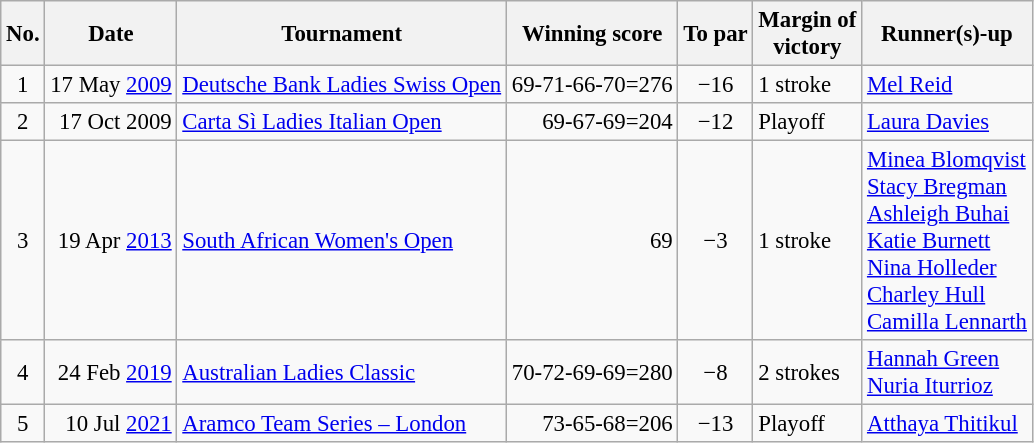<table class="wikitable " style="font-size:95%;">
<tr>
<th>No.</th>
<th>Date</th>
<th>Tournament</th>
<th>Winning score</th>
<th>To par</th>
<th>Margin of<br>victory</th>
<th>Runner(s)-up</th>
</tr>
<tr>
<td align=center>1</td>
<td align=right>17 May <a href='#'>2009</a></td>
<td><a href='#'>Deutsche Bank Ladies Swiss Open</a></td>
<td align=right>69-71-66-70=276</td>
<td align=center>−16</td>
<td>1 stroke</td>
<td> <a href='#'>Mel Reid</a></td>
</tr>
<tr>
<td align=center>2</td>
<td align=right>17 Oct 2009</td>
<td><a href='#'>Carta Sì Ladies Italian Open</a></td>
<td align=right>69-67-69=204</td>
<td align=center>−12</td>
<td>Playoff</td>
<td> <a href='#'>Laura Davies</a></td>
</tr>
<tr>
<td align=center>3</td>
<td align=right>19 Apr <a href='#'>2013</a></td>
<td><a href='#'>South African Women's Open</a></td>
<td align=right>69</td>
<td align=center>−3</td>
<td>1 stroke</td>
<td> <a href='#'>Minea Blomqvist</a><br> <a href='#'>Stacy Bregman</a><br> <a href='#'>Ashleigh Buhai</a><br> <a href='#'>Katie Burnett</a><br> <a href='#'>Nina Holleder</a><br> <a href='#'>Charley Hull</a><br> <a href='#'>Camilla Lennarth</a></td>
</tr>
<tr>
<td align=center>4</td>
<td align=right>24 Feb <a href='#'>2019</a></td>
<td><a href='#'>Australian Ladies Classic</a></td>
<td align=right>70-72-69-69=280</td>
<td align=center>−8</td>
<td>2 strokes</td>
<td> <a href='#'>Hannah Green</a><br> <a href='#'>Nuria Iturrioz</a></td>
</tr>
<tr>
<td align=center>5</td>
<td align=right>10 Jul <a href='#'>2021</a></td>
<td><a href='#'>Aramco Team Series – London</a></td>
<td align=right>73-65-68=206</td>
<td align=center>−13</td>
<td>Playoff</td>
<td> <a href='#'>Atthaya Thitikul</a></td>
</tr>
</table>
